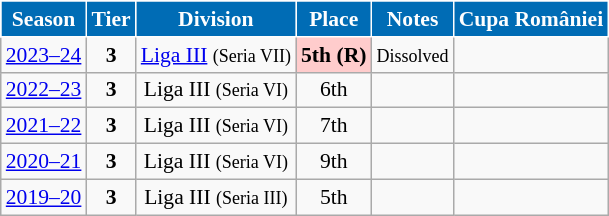<table class="wikitable" style="text-align:center; font-size:90%">
<tr>
<th style="background:#006cb5;color:#fefefe;border:1px solid #fefefe;">Season</th>
<th style="background:#006cb5;color:#fefefe;border:1px solid #fefefe;">Tier</th>
<th style="background:#006cb5;color:#fefefe;border:1px solid #fefefe;">Division</th>
<th style="background:#006cb5;color:#fefefe;border:1px solid #fefefe;">Place</th>
<th style="background:#006cb5;color:#fefefe;border:1px solid #fefefe;">Notes</th>
<th style="background:#006cb5;color:#fefefe;border:1px solid #fefefe;">Cupa României</th>
</tr>
<tr>
<td><a href='#'>2023–24</a></td>
<td><strong>3</strong></td>
<td><a href='#'>Liga III</a> <small>(Seria VII)</small></td>
<td align=center bgcolor=#FFCCCC><strong>5th</strong> <strong>(R)</strong></td>
<td><small>Dissolved</small></td>
<td></td>
</tr>
<tr>
<td><a href='#'>2022–23</a></td>
<td><strong>3</strong></td>
<td>Liga III <small>(Seria VI)</small></td>
<td>6th</td>
<td></td>
<td></td>
</tr>
<tr>
<td><a href='#'>2021–22</a></td>
<td><strong>3</strong></td>
<td>Liga III <small>(Seria VI)</small></td>
<td>7th</td>
<td></td>
<td></td>
</tr>
<tr>
<td><a href='#'>2020–21</a></td>
<td><strong>3</strong></td>
<td>Liga III <small>(Seria VI)</small></td>
<td>9th</td>
<td></td>
<td></td>
</tr>
<tr>
<td><a href='#'>2019–20</a></td>
<td><strong>3</strong></td>
<td>Liga III <small>(Seria III)</small></td>
<td>5th</td>
<td></td>
<td></td>
</tr>
</table>
